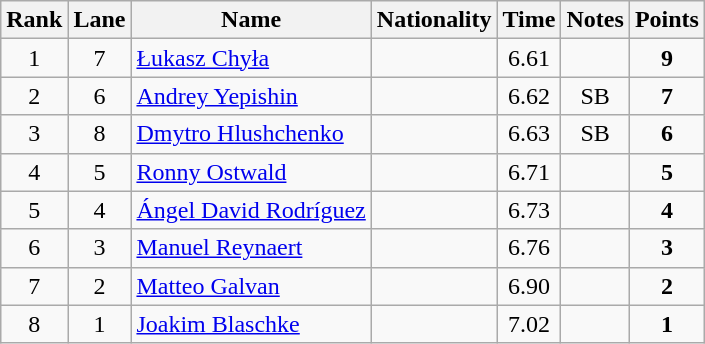<table class="wikitable sortable" style="text-align:center">
<tr>
<th>Rank</th>
<th>Lane</th>
<th>Name</th>
<th>Nationality</th>
<th>Time</th>
<th>Notes</th>
<th>Points</th>
</tr>
<tr>
<td>1</td>
<td>7</td>
<td align=left><a href='#'>Łukasz Chyła</a></td>
<td align=left></td>
<td>6.61</td>
<td></td>
<td><strong>9</strong></td>
</tr>
<tr>
<td>2</td>
<td>6</td>
<td align=left><a href='#'>Andrey Yepishin</a></td>
<td align=left></td>
<td>6.62</td>
<td>SB</td>
<td><strong>7</strong></td>
</tr>
<tr>
<td>3</td>
<td>8</td>
<td align=left><a href='#'>Dmytro Hlushchenko</a></td>
<td align=left></td>
<td>6.63</td>
<td>SB</td>
<td><strong>6</strong></td>
</tr>
<tr>
<td>4</td>
<td>5</td>
<td align=left><a href='#'>Ronny Ostwald</a></td>
<td align=left></td>
<td>6.71</td>
<td></td>
<td><strong>5</strong></td>
</tr>
<tr>
<td>5</td>
<td>4</td>
<td align=left><a href='#'>Ángel David Rodríguez</a></td>
<td align=left></td>
<td>6.73</td>
<td></td>
<td><strong>4</strong></td>
</tr>
<tr>
<td>6</td>
<td>3</td>
<td align=left><a href='#'>Manuel Reynaert</a></td>
<td align=left></td>
<td>6.76</td>
<td></td>
<td><strong>3</strong></td>
</tr>
<tr>
<td>7</td>
<td>2</td>
<td align=left><a href='#'>Matteo Galvan</a></td>
<td align=left></td>
<td>6.90</td>
<td></td>
<td><strong>2</strong></td>
</tr>
<tr>
<td>8</td>
<td>1</td>
<td align=left><a href='#'>Joakim Blaschke</a></td>
<td align=left></td>
<td>7.02</td>
<td></td>
<td><strong>1</strong></td>
</tr>
</table>
